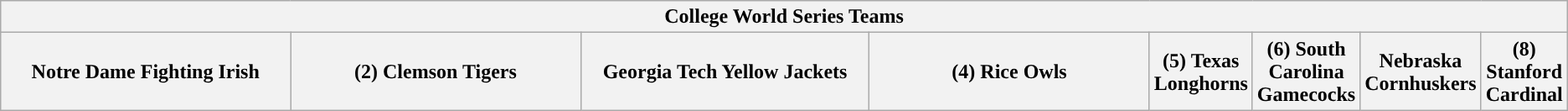<table class="wikitable">
<tr>
<th colspan=8>College World Series Teams</th>
</tr>
<tr>
<th style="width: 25%; ">Notre Dame Fighting Irish</th>
<th style="width: 25%; ">(2) Clemson Tigers</th>
<th style="width: 25%; ">Georgia Tech Yellow Jackets</th>
<th style="width: 25%; ">(4) Rice Owls</th>
<th style="width: 25%; ">(5) Texas Longhorns</th>
<th style="width: 25%; ">(6) South Carolina Gamecocks</th>
<th style="width: 25%; ">Nebraska Cornhuskers</th>
<th style="width: 25%; ">(8) Stanford Cardinal</th>
</tr>
</table>
